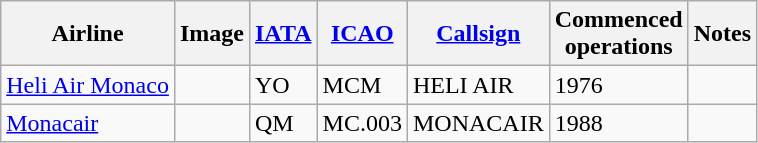<table class="wikitable sortable">
<tr valign="middle">
<th>Airline</th>
<th>Image</th>
<th><a href='#'>IATA</a></th>
<th><a href='#'>ICAO</a></th>
<th><a href='#'>Callsign</a></th>
<th>Commenced<br>operations</th>
<th>Notes</th>
</tr>
<tr>
<td><a href='#'>Heli Air Monaco</a></td>
<td></td>
<td>YO</td>
<td>MCM</td>
<td>HELI AIR</td>
<td>1976</td>
<td></td>
</tr>
<tr>
<td><a href='#'>Monacair</a></td>
<td></td>
<td>QM</td>
<td>MC.003</td>
<td>MONACAIR</td>
<td>1988</td>
<td></td>
</tr>
</table>
